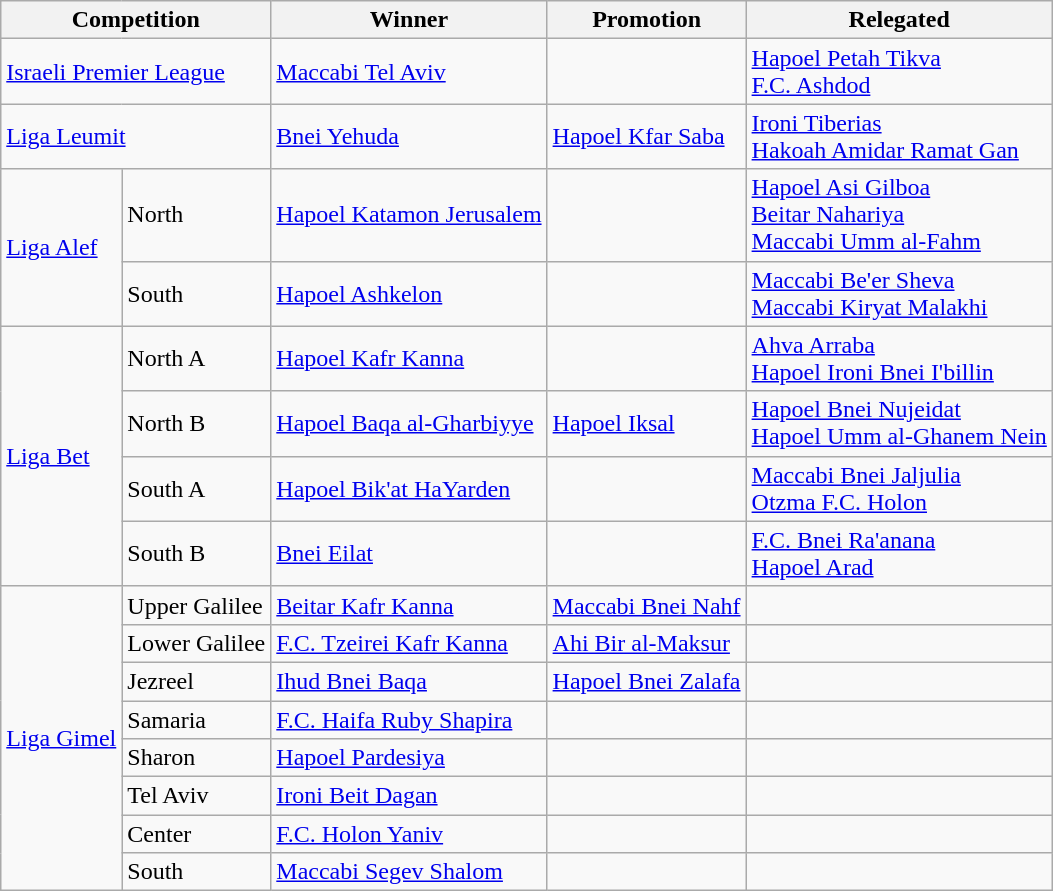<table class="wikitable">
<tr>
<th colspan="2">Competition</th>
<th>Winner</th>
<th>Promotion</th>
<th>Relegated</th>
</tr>
<tr>
<td colspan="2"><a href='#'>Israeli Premier League</a></td>
<td><a href='#'>Maccabi Tel Aviv</a></td>
<td></td>
<td><a href='#'>Hapoel Petah Tikva</a><br><a href='#'>F.C. Ashdod</a></td>
</tr>
<tr>
<td colspan="2"><a href='#'>Liga Leumit</a></td>
<td><a href='#'>Bnei Yehuda</a></td>
<td><a href='#'>Hapoel Kfar Saba</a></td>
<td><a href='#'>Ironi Tiberias</a><br><a href='#'>Hakoah Amidar Ramat Gan</a></td>
</tr>
<tr>
<td rowspan="2"><a href='#'>Liga Alef</a></td>
<td>North</td>
<td><a href='#'>Hapoel Katamon Jerusalem</a></td>
<td></td>
<td><a href='#'>Hapoel Asi Gilboa</a><br><a href='#'>Beitar Nahariya</a><br><a href='#'>Maccabi Umm al-Fahm</a></td>
</tr>
<tr>
<td>South</td>
<td><a href='#'>Hapoel Ashkelon</a></td>
<td></td>
<td><a href='#'>Maccabi Be'er Sheva</a><br><a href='#'>Maccabi Kiryat Malakhi</a></td>
</tr>
<tr>
<td rowspan="4"><a href='#'>Liga Bet</a></td>
<td>North A</td>
<td><a href='#'>Hapoel Kafr Kanna</a></td>
<td></td>
<td><a href='#'>Ahva Arraba</a><br><a href='#'>Hapoel Ironi Bnei I'billin</a></td>
</tr>
<tr>
<td>North B</td>
<td><a href='#'>Hapoel Baqa al-Gharbiyye</a></td>
<td><a href='#'>Hapoel Iksal</a></td>
<td><a href='#'>Hapoel Bnei Nujeidat</a><br><a href='#'>Hapoel Umm al-Ghanem Nein</a></td>
</tr>
<tr>
<td>South A</td>
<td><a href='#'>Hapoel Bik'at HaYarden</a></td>
<td></td>
<td><a href='#'>Maccabi Bnei Jaljulia</a><br><a href='#'>Otzma F.C. Holon</a></td>
</tr>
<tr>
<td>South B</td>
<td><a href='#'>Bnei Eilat</a></td>
<td></td>
<td><a href='#'>F.C. Bnei Ra'anana</a> <br><a href='#'>Hapoel Arad</a></td>
</tr>
<tr>
<td rowspan="8"><a href='#'>Liga Gimel</a></td>
<td>Upper Galilee</td>
<td><a href='#'>Beitar Kafr Kanna</a></td>
<td><a href='#'>Maccabi Bnei Nahf</a></td>
<td></td>
</tr>
<tr>
<td>Lower Galilee</td>
<td><a href='#'>F.C. Tzeirei Kafr Kanna</a></td>
<td><a href='#'>Ahi Bir al-Maksur</a></td>
<td></td>
</tr>
<tr>
<td>Jezreel</td>
<td><a href='#'>Ihud Bnei Baqa</a></td>
<td><a href='#'>Hapoel Bnei Zalafa</a></td>
<td></td>
</tr>
<tr>
<td>Samaria</td>
<td><a href='#'>F.C. Haifa Ruby Shapira</a></td>
<td></td>
<td></td>
</tr>
<tr>
<td>Sharon</td>
<td><a href='#'>Hapoel Pardesiya</a></td>
<td></td>
<td></td>
</tr>
<tr>
<td>Tel Aviv</td>
<td><a href='#'>Ironi Beit Dagan</a></td>
<td></td>
<td></td>
</tr>
<tr>
<td>Center</td>
<td><a href='#'>F.C. Holon Yaniv</a></td>
<td></td>
<td></td>
</tr>
<tr>
<td>South</td>
<td><a href='#'>Maccabi Segev Shalom</a></td>
<td></td>
<td></td>
</tr>
</table>
